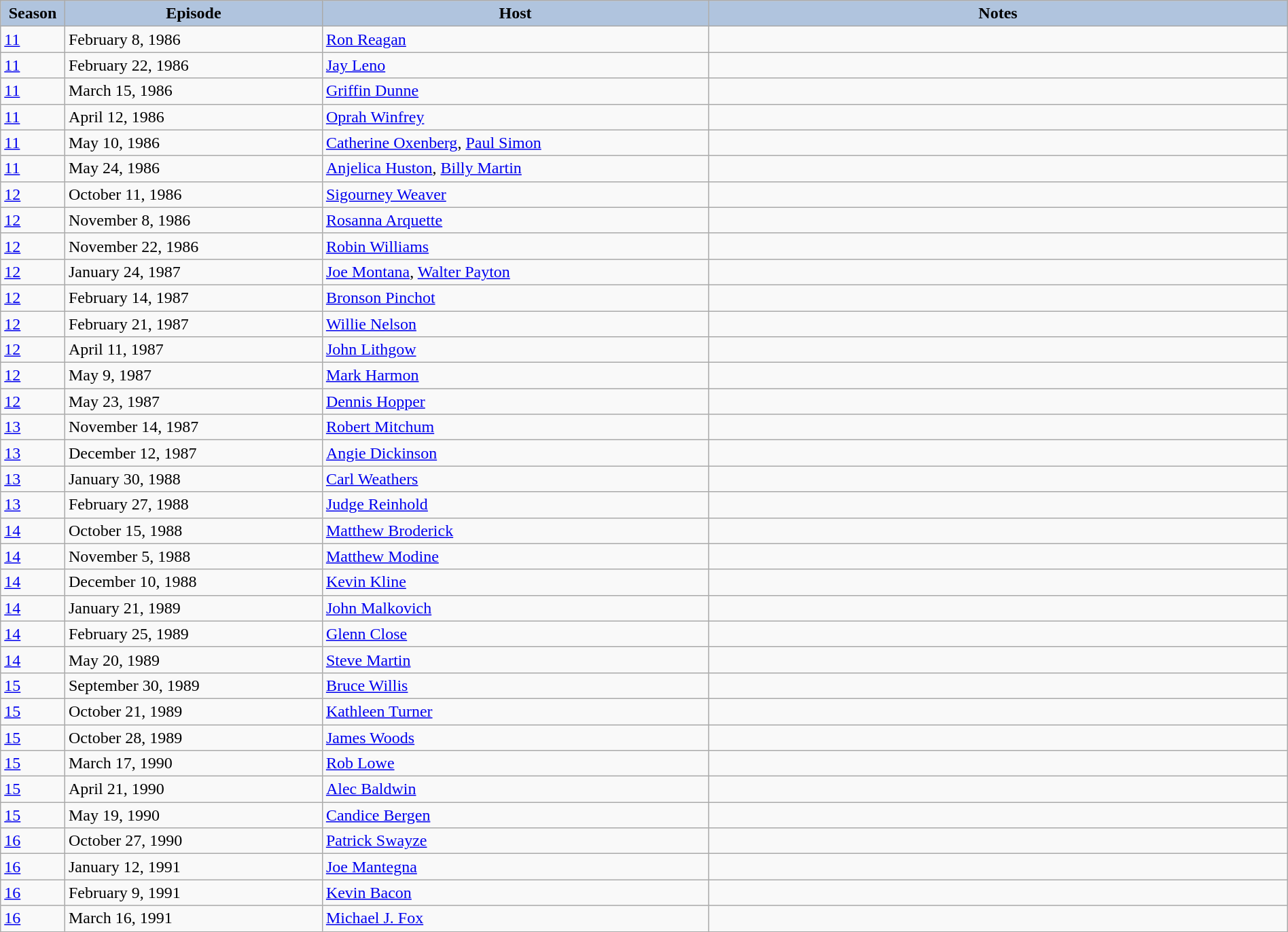<table class="wikitable" style="width:100%;">
<tr>
<th style="background:#B0C4DE;" width="5%">Season</th>
<th style="background:#B0C4DE;" width="20%">Episode</th>
<th style="background:#B0C4DE;" width="30%">Host</th>
<th style="background:#B0C4DE;" width="45%">Notes</th>
</tr>
<tr>
<td><a href='#'>11</a></td>
<td>February 8, 1986</td>
<td><a href='#'>Ron Reagan</a></td>
<td></td>
</tr>
<tr>
<td><a href='#'>11</a></td>
<td>February 22, 1986</td>
<td><a href='#'>Jay Leno</a></td>
<td></td>
</tr>
<tr>
<td><a href='#'>11</a></td>
<td>March 15, 1986</td>
<td><a href='#'>Griffin Dunne</a></td>
<td></td>
</tr>
<tr>
<td><a href='#'>11</a></td>
<td>April 12, 1986</td>
<td><a href='#'>Oprah Winfrey</a></td>
<td></td>
</tr>
<tr>
<td><a href='#'>11</a></td>
<td>May 10, 1986</td>
<td><a href='#'>Catherine Oxenberg</a>, <a href='#'>Paul Simon</a></td>
<td></td>
</tr>
<tr>
<td><a href='#'>11</a></td>
<td>May 24, 1986</td>
<td><a href='#'>Anjelica Huston</a>, <a href='#'>Billy Martin</a></td>
<td></td>
</tr>
<tr>
<td><a href='#'>12</a></td>
<td>October 11, 1986</td>
<td><a href='#'>Sigourney Weaver</a></td>
<td></td>
</tr>
<tr>
<td><a href='#'>12</a></td>
<td>November 8, 1986</td>
<td><a href='#'>Rosanna Arquette</a></td>
<td></td>
</tr>
<tr>
<td><a href='#'>12</a></td>
<td>November 22, 1986</td>
<td><a href='#'>Robin Williams</a></td>
<td></td>
</tr>
<tr>
<td><a href='#'>12</a></td>
<td>January 24, 1987</td>
<td><a href='#'>Joe Montana</a>, <a href='#'>Walter Payton</a></td>
<td></td>
</tr>
<tr>
<td><a href='#'>12</a></td>
<td>February 14, 1987</td>
<td><a href='#'>Bronson Pinchot</a></td>
<td></td>
</tr>
<tr>
<td><a href='#'>12</a></td>
<td>February 21, 1987</td>
<td><a href='#'>Willie Nelson</a></td>
<td></td>
</tr>
<tr>
<td><a href='#'>12</a></td>
<td>April 11, 1987</td>
<td><a href='#'>John Lithgow</a></td>
<td></td>
</tr>
<tr>
<td><a href='#'>12</a></td>
<td>May 9, 1987</td>
<td><a href='#'>Mark Harmon</a></td>
<td></td>
</tr>
<tr>
<td><a href='#'>12</a></td>
<td>May 23, 1987</td>
<td><a href='#'>Dennis Hopper</a></td>
<td></td>
</tr>
<tr>
<td><a href='#'>13</a></td>
<td>November 14, 1987</td>
<td><a href='#'>Robert Mitchum</a></td>
<td></td>
</tr>
<tr>
<td><a href='#'>13</a></td>
<td>December 12, 1987</td>
<td><a href='#'>Angie Dickinson</a></td>
<td></td>
</tr>
<tr>
<td><a href='#'>13</a></td>
<td>January 30, 1988</td>
<td><a href='#'>Carl Weathers</a></td>
<td></td>
</tr>
<tr>
<td><a href='#'>13</a></td>
<td>February 27, 1988</td>
<td><a href='#'>Judge Reinhold</a></td>
<td></td>
</tr>
<tr>
<td><a href='#'>14</a></td>
<td>October 15, 1988</td>
<td><a href='#'>Matthew Broderick</a></td>
<td></td>
</tr>
<tr>
<td><a href='#'>14</a></td>
<td>November 5, 1988</td>
<td><a href='#'>Matthew Modine</a></td>
<td></td>
</tr>
<tr>
<td><a href='#'>14</a></td>
<td>December 10, 1988</td>
<td><a href='#'>Kevin Kline</a></td>
<td></td>
</tr>
<tr>
<td><a href='#'>14</a></td>
<td>January 21, 1989</td>
<td><a href='#'>John Malkovich</a></td>
<td></td>
</tr>
<tr>
<td><a href='#'>14</a></td>
<td>February 25, 1989</td>
<td><a href='#'>Glenn Close</a></td>
<td></td>
</tr>
<tr>
<td><a href='#'>14</a></td>
<td>May 20, 1989</td>
<td><a href='#'>Steve Martin</a></td>
<td></td>
</tr>
<tr>
<td><a href='#'>15</a></td>
<td>September 30, 1989</td>
<td><a href='#'>Bruce Willis</a></td>
<td></td>
</tr>
<tr>
<td><a href='#'>15</a></td>
<td>October 21, 1989</td>
<td><a href='#'>Kathleen Turner</a></td>
<td></td>
</tr>
<tr>
<td><a href='#'>15</a></td>
<td>October 28, 1989</td>
<td><a href='#'>James Woods</a></td>
<td></td>
</tr>
<tr>
<td><a href='#'>15</a></td>
<td>March 17, 1990</td>
<td><a href='#'>Rob Lowe</a></td>
<td></td>
</tr>
<tr>
<td><a href='#'>15</a></td>
<td>April 21, 1990</td>
<td><a href='#'>Alec Baldwin</a></td>
<td></td>
</tr>
<tr>
<td><a href='#'>15</a></td>
<td>May 19, 1990</td>
<td><a href='#'>Candice Bergen</a></td>
<td></td>
</tr>
<tr>
<td><a href='#'>16</a></td>
<td>October 27, 1990</td>
<td><a href='#'>Patrick Swayze</a></td>
<td></td>
</tr>
<tr>
<td><a href='#'>16</a></td>
<td>January 12, 1991</td>
<td><a href='#'>Joe Mantegna</a></td>
<td></td>
</tr>
<tr>
<td><a href='#'>16</a></td>
<td>February 9, 1991</td>
<td><a href='#'>Kevin Bacon</a></td>
<td></td>
</tr>
<tr>
<td><a href='#'>16</a></td>
<td>March 16, 1991</td>
<td><a href='#'>Michael J. Fox</a></td>
<td></td>
</tr>
</table>
